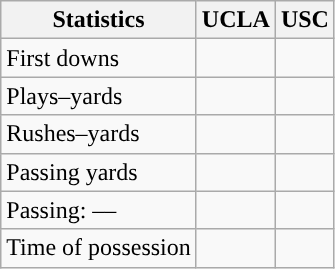<table class="wikitable" style="float:left">
<tr>
<th>Statistics</th>
<th>UCLA</th>
<th>USC</th>
</tr>
<tr>
<td>First downs</td>
<td></td>
<td></td>
</tr>
<tr>
<td>Plays–yards</td>
<td></td>
<td></td>
</tr>
<tr>
<td>Rushes–yards</td>
<td></td>
<td></td>
</tr>
<tr>
<td>Passing yards</td>
<td></td>
<td></td>
</tr>
<tr>
<td>Passing: ––</td>
<td></td>
<td></td>
</tr>
<tr>
<td>Time of possession</td>
<td></td>
<td></td>
</tr>
</table>
